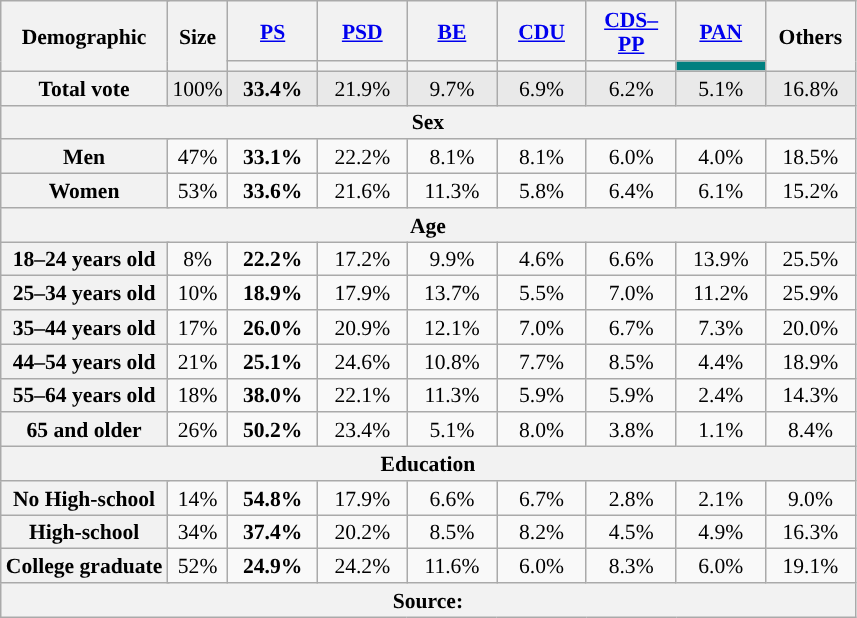<table class="wikitable" style="text-align:center;font-size:90%;line-height:16px;">
<tr style="height:40px;">
<th rowspan="2" colspan="2">Demographic</th>
<th rowspan="2">Size</th>
<th style="width:53px;"><a href='#'>PS</a></th>
<th style="width:53px;"><a href='#'>PSD</a></th>
<th style="width:53px;"><a href='#'>BE</a></th>
<th style="width:53px;"><a href='#'>CDU</a></th>
<th style="width:53px;"><a href='#'>CDS–PP</a></th>
<th style="width:53px;"><a href='#'>PAN</a></th>
<th style="width:53px;" rowspan="2">Others</th>
</tr>
<tr>
<th style="color:inherit;background:"></th>
<th style="color:inherit;background:"></th>
<th style="color:inherit;background:"></th>
<th style="color:inherit;background:"></th>
<th style="color:inherit;background:"></th>
<th style="color:inherit;background:teal;"></th>
</tr>
<tr style="background:#E9E9E9;">
<th colspan="2">Total vote</th>
<td>100%</td>
<td><strong>33.4%</strong></td>
<td>21.9%</td>
<td>9.7%</td>
<td>6.9%</td>
<td>6.2%</td>
<td>5.1%</td>
<td>16.8%</td>
</tr>
<tr>
<th colspan="13">Sex</th>
</tr>
<tr>
<th colspan="2">Men</th>
<td>47%</td>
<td><strong>33.1%</strong></td>
<td>22.2%</td>
<td>8.1%</td>
<td>8.1%</td>
<td>6.0%</td>
<td>4.0%</td>
<td>18.5%</td>
</tr>
<tr>
<th colspan="2">Women</th>
<td>53%</td>
<td><strong>33.6%</strong></td>
<td>21.6%</td>
<td>11.3%</td>
<td>5.8%</td>
<td>6.4%</td>
<td>6.1%</td>
<td>15.2%</td>
</tr>
<tr>
<th colspan="13">Age</th>
</tr>
<tr>
<th colspan="2">18–24 years old</th>
<td>8%</td>
<td><strong>22.2%</strong></td>
<td>17.2%</td>
<td>9.9%</td>
<td>4.6%</td>
<td>6.6%</td>
<td>13.9%</td>
<td>25.5%</td>
</tr>
<tr>
<th colspan="2">25–34 years old</th>
<td>10%</td>
<td><strong>18.9%</strong></td>
<td>17.9%</td>
<td>13.7%</td>
<td>5.5%</td>
<td>7.0%</td>
<td>11.2%</td>
<td>25.9%</td>
</tr>
<tr>
<th colspan="2">35–44 years old</th>
<td>17%</td>
<td><strong>26.0%</strong></td>
<td>20.9%</td>
<td>12.1%</td>
<td>7.0%</td>
<td>6.7%</td>
<td>7.3%</td>
<td>20.0%</td>
</tr>
<tr>
<th colspan="2">44–54 years old</th>
<td>21%</td>
<td><strong>25.1%</strong></td>
<td>24.6%</td>
<td>10.8%</td>
<td>7.7%</td>
<td>8.5%</td>
<td>4.4%</td>
<td>18.9%</td>
</tr>
<tr>
<th colspan="2">55–64 years old</th>
<td>18%</td>
<td><strong>38.0%</strong></td>
<td>22.1%</td>
<td>11.3%</td>
<td>5.9%</td>
<td>5.9%</td>
<td>2.4%</td>
<td>14.3%</td>
</tr>
<tr>
<th colspan="2">65 and older</th>
<td>26%</td>
<td><strong>50.2%</strong></td>
<td>23.4%</td>
<td>5.1%</td>
<td>8.0%</td>
<td>3.8%</td>
<td>1.1%</td>
<td>8.4%</td>
</tr>
<tr>
<th colspan="13">Education</th>
</tr>
<tr>
<th colspan="2">No High-school</th>
<td>14%</td>
<td><strong>54.8%</strong></td>
<td>17.9%</td>
<td>6.6%</td>
<td>6.7%</td>
<td>2.8%</td>
<td>2.1%</td>
<td>9.0%</td>
</tr>
<tr>
<th colspan="2">High-school</th>
<td>34%</td>
<td><strong>37.4%</strong></td>
<td>20.2%</td>
<td>8.5%</td>
<td>8.2%</td>
<td>4.5%</td>
<td>4.9%</td>
<td>16.3%</td>
</tr>
<tr>
<th colspan="2">College graduate</th>
<td>52%</td>
<td><strong>24.9%</strong></td>
<td>24.2%</td>
<td>11.6%</td>
<td>6.0%</td>
<td>8.3%</td>
<td>6.0%</td>
<td>19.1%</td>
</tr>
<tr>
<th colspan="13">Source: </th>
</tr>
</table>
